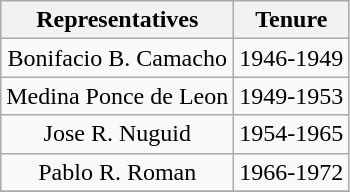<table class="wikitable" style="text-align:center">
<tr>
<th>Representatives</th>
<th>Tenure</th>
</tr>
<tr>
<td>Bonifacio B. Camacho</td>
<td>1946-1949</td>
</tr>
<tr>
<td>Medina Ponce de Leon</td>
<td>1949-1953</td>
</tr>
<tr>
<td>Jose R. Nuguid</td>
<td>1954-1965</td>
</tr>
<tr>
<td>Pablo R. Roman</td>
<td>1966-1972</td>
</tr>
<tr>
</tr>
</table>
